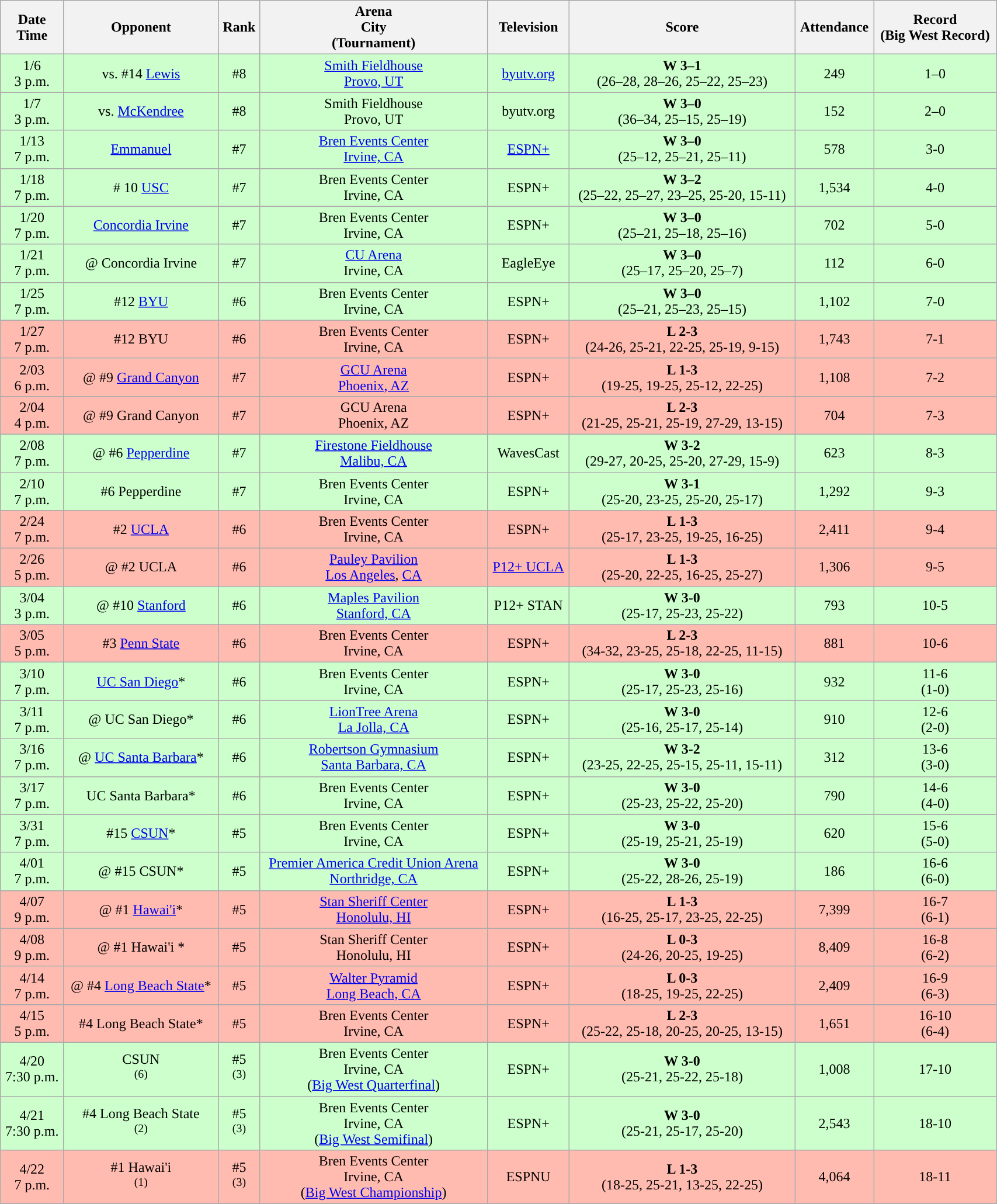<table class="wikitable sortable" style="width:90%">
<tr>
<th>Date<br>Time</th>
<th>Opponent</th>
<th>Rank</th>
<th>Arena<br>City<br>(Tournament)</th>
<th>Television</th>
<th>Score</th>
<th>Attendance</th>
<th>Record<br>(Big West Record)</th>
</tr>
<tr align="center" bgcolor="#ccffcc">
<td>1/6<br>3 p.m.</td>
<td>vs. #14 <a href='#'>Lewis</a></td>
<td>#8</td>
<td><a href='#'>Smith Fieldhouse</a><br><a href='#'>Provo, UT</a></td>
<td><a href='#'>byutv.org</a></td>
<td><strong>W 3–1</strong><br>(26–28, 28–26, 25–22, 25–23)</td>
<td>249</td>
<td>1–0</td>
</tr>
<tr align="center" bgcolor="#ccffcc">
<td>1/7<br>3 p.m.</td>
<td>vs. <a href='#'>McKendree</a></td>
<td>#8</td>
<td>Smith Fieldhouse<br>Provo, UT</td>
<td>byutv.org</td>
<td><strong>W 3–0</strong><br>(36–34, 25–15, 25–19)</td>
<td>152</td>
<td>2–0</td>
</tr>
<tr align="center" bgcolor="#ccffcc">
<td>1/13<br>7 p.m.</td>
<td><a href='#'>Emmanuel</a></td>
<td>#7</td>
<td><a href='#'>Bren Events Center</a><br><a href='#'>Irvine, CA</a></td>
<td><a href='#'>ESPN+</a></td>
<td><strong>W 3–0</strong><br>(25–12, 25–21, 25–11)</td>
<td>578</td>
<td>3-0</td>
</tr>
<tr align="center" bgcolor="#ccffcc">
<td>1/18<br>7 p.m.</td>
<td># 10 <a href='#'>USC</a></td>
<td>#7</td>
<td>Bren Events Center<br>Irvine, CA</td>
<td>ESPN+</td>
<td><strong>W 3–2</strong><br>(25–22, 25–27, 23–25, 25-20, 15-11)</td>
<td>1,534</td>
<td>4-0</td>
</tr>
<tr align="center" bgcolor="#ccffcc">
<td>1/20<br>7 p.m.</td>
<td><a href='#'>Concordia Irvine</a></td>
<td>#7</td>
<td>Bren Events Center<br>Irvine, CA</td>
<td>ESPN+</td>
<td><strong>W 3–0</strong><br>(25–21, 25–18, 25–16)</td>
<td>702</td>
<td>5-0</td>
</tr>
<tr align="center" bgcolor="#ccffcc">
<td>1/21<br>7 p.m.</td>
<td>@ Concordia Irvine</td>
<td>#7</td>
<td><a href='#'>CU Arena</a><br>Irvine, CA</td>
<td>EagleEye</td>
<td><strong>W 3–0</strong><br>(25–17, 25–20, 25–7)</td>
<td>112</td>
<td>6-0</td>
</tr>
<tr align="center" bgcolor="#ccffcc">
<td>1/25<br>7 p.m.</td>
<td>#12 <a href='#'>BYU</a></td>
<td>#6</td>
<td>Bren Events Center<br>Irvine, CA</td>
<td>ESPN+</td>
<td><strong>W 3–0</strong><br>(25–21, 25–23, 25–15)</td>
<td>1,102</td>
<td>7-0</td>
</tr>
<tr align="center" bgcolor="#ffbbb">
<td>1/27<br>7 p.m.</td>
<td>#12 BYU</td>
<td>#6</td>
<td>Bren Events Center<br>Irvine, CA</td>
<td>ESPN+</td>
<td><strong>L 2-3</strong><br>(24-26, 25-21, 22-25, 25-19, 9-15)</td>
<td>1,743</td>
<td>7-1</td>
</tr>
<tr align="center" bgcolor="#ffbbb">
<td>2/03<br>6 p.m.</td>
<td>@ #9 <a href='#'>Grand Canyon</a></td>
<td>#7</td>
<td><a href='#'>GCU Arena</a><br><a href='#'>Phoenix, AZ</a></td>
<td>ESPN+</td>
<td><strong>L 1-3</strong><br>(19-25, 19-25, 25-12, 22-25)</td>
<td>1,108</td>
<td>7-2</td>
</tr>
<tr align="center" bgcolor="#ffbbb">
<td>2/04<br>4 p.m.</td>
<td>@ #9 Grand Canyon</td>
<td>#7</td>
<td>GCU Arena<br>Phoenix, AZ</td>
<td>ESPN+</td>
<td><strong>L 2-3</strong><br>(21-25, 25-21, 25-19, 27-29, 13-15)</td>
<td>704</td>
<td>7-3</td>
</tr>
<tr align="center" bgcolor="#ccffcc">
<td>2/08<br>7 p.m.</td>
<td>@ #6 <a href='#'>Pepperdine</a></td>
<td>#7</td>
<td><a href='#'>Firestone Fieldhouse</a><br><a href='#'>Malibu, CA</a></td>
<td>WavesCast</td>
<td><strong>W 3-2</strong><br>(29-27, 20-25, 25-20, 27-29, 15-9)</td>
<td>623</td>
<td>8-3</td>
</tr>
<tr align="center" bgcolor="#ccffcc">
<td>2/10<br>7 p.m.</td>
<td>#6 Pepperdine</td>
<td>#7</td>
<td>Bren Events Center<br>Irvine, CA</td>
<td>ESPN+</td>
<td><strong>W 3-1</strong><br>(25-20, 23-25, 25-20, 25-17)</td>
<td>1,292</td>
<td>9-3</td>
</tr>
<tr align="center" bgcolor="#ffbbb">
<td>2/24<br>7 p.m.</td>
<td>#2 <a href='#'>UCLA</a></td>
<td>#6</td>
<td>Bren Events Center<br>Irvine, CA</td>
<td>ESPN+</td>
<td><strong>L 1-3</strong><br>(25-17, 23-25, 19-25, 16-25)</td>
<td>2,411</td>
<td>9-4</td>
</tr>
<tr align="center" bgcolor="#ffbbb">
<td>2/26<br>5 p.m.</td>
<td>@ #2 UCLA</td>
<td>#6</td>
<td><a href='#'>Pauley Pavilion</a><br><a href='#'>Los Angeles</a>, <a href='#'>CA</a></td>
<td><a href='#'>P12+ UCLA</a></td>
<td><strong>L 1-3</strong><br>(25-20, 22-25, 16-25, 25-27)</td>
<td>1,306</td>
<td>9-5</td>
</tr>
<tr align="center" bgcolor="#ccffcc">
<td>3/04<br>3 p.m.</td>
<td>@ #10 <a href='#'>Stanford</a></td>
<td>#6</td>
<td><a href='#'>Maples Pavilion</a><br><a href='#'>Stanford, CA</a></td>
<td>P12+ STAN</td>
<td><strong>W 3-0</strong><br>(25-17, 25-23, 25-22)</td>
<td>793</td>
<td>10-5</td>
</tr>
<tr align="center" bgcolor="#ffbbb">
<td>3/05<br>5 p.m.</td>
<td>#3 <a href='#'>Penn State</a></td>
<td>#6</td>
<td>Bren Events Center<br>Irvine, CA</td>
<td>ESPN+</td>
<td><strong>L 2-3</strong><br>(34-32, 23-25, 25-18, 22-25, 11-15)</td>
<td>881</td>
<td>10-6</td>
</tr>
<tr align="center" bgcolor="#ccffcc">
<td>3/10<br>7 p.m.</td>
<td><a href='#'>UC San Diego</a>*</td>
<td>#6</td>
<td>Bren Events Center<br>Irvine, CA</td>
<td>ESPN+</td>
<td><strong>W 3-0</strong><br>(25-17, 25-23, 25-16)</td>
<td>932</td>
<td>11-6<br>(1-0)</td>
</tr>
<tr align="center" bgcolor="#ccffcc">
<td>3/11<br>7 p.m.</td>
<td>@ UC San Diego*</td>
<td>#6</td>
<td><a href='#'>LionTree Arena</a><br><a href='#'>La Jolla, CA</a></td>
<td>ESPN+</td>
<td><strong>W 3-0</strong><br>(25-16, 25-17, 25-14)</td>
<td>910</td>
<td>12-6<br>(2-0)</td>
</tr>
<tr align="center" bgcolor="#ccffcc">
<td>3/16<br>7 p.m.</td>
<td>@ <a href='#'>UC Santa Barbara</a>*</td>
<td>#6</td>
<td><a href='#'>Robertson Gymnasium</a><br><a href='#'>Santa Barbara, CA</a></td>
<td>ESPN+</td>
<td><strong>W 3-2</strong><br>(23-25, 22-25, 25-15, 25-11, 15-11)</td>
<td>312</td>
<td>13-6<br>(3-0)</td>
</tr>
<tr align="center" bgcolor="#ccffcc">
<td>3/17<br>7 p.m.</td>
<td>UC Santa  Barbara*</td>
<td>#6</td>
<td>Bren Events Center<br>Irvine, CA</td>
<td>ESPN+</td>
<td><strong>W 3-0</strong><br>(25-23, 25-22, 25-20)</td>
<td>790</td>
<td>14-6<br>(4-0)</td>
</tr>
<tr align="center" bgcolor="#ccffcc">
<td>3/31<br>7 p.m.</td>
<td>#15 <a href='#'>CSUN</a>*</td>
<td>#5</td>
<td>Bren Events Center<br>Irvine, CA</td>
<td>ESPN+</td>
<td><strong>W 3-0</strong><br>(25-19, 25-21, 25-19)</td>
<td>620</td>
<td>15-6<br>(5-0)</td>
</tr>
<tr align="center" bgcolor="#ccffcc">
<td>4/01<br>7 p.m.</td>
<td>@ #15 CSUN*</td>
<td>#5</td>
<td><a href='#'>Premier America Credit Union Arena</a><br><a href='#'>Northridge, CA</a></td>
<td>ESPN+</td>
<td><strong>W 3-0</strong><br>(25-22, 28-26, 25-19)</td>
<td>186</td>
<td>16-6<br>(6-0)</td>
</tr>
<tr align="center" bgcolor="#ffbbb">
<td>4/07<br>9 p.m.</td>
<td>@ #1 <a href='#'>Hawai'i</a>*</td>
<td>#5</td>
<td><a href='#'>Stan Sheriff Center</a><br><a href='#'>Honolulu, HI</a></td>
<td>ESPN+</td>
<td><strong>L 1-3</strong><br>(16-25, 25-17, 23-25, 22-25)</td>
<td>7,399</td>
<td>16-7<br>(6-1)</td>
</tr>
<tr align="center" bgcolor="#ffbbb">
<td>4/08<br>9 p.m.</td>
<td>@ #1 Hawai'i *</td>
<td>#5</td>
<td>Stan Sheriff Center<br>Honolulu, HI</td>
<td>ESPN+</td>
<td><strong>L 0-3</strong><br>(24-26, 20-25, 19-25)</td>
<td>8,409</td>
<td>16-8<br>(6-2)</td>
</tr>
<tr align="center" bgcolor="#ffbbb">
<td>4/14<br>7 p.m.</td>
<td>@ #4 <a href='#'>Long Beach State</a>*</td>
<td>#5</td>
<td><a href='#'>Walter Pyramid</a><br><a href='#'>Long Beach, CA</a></td>
<td>ESPN+</td>
<td><strong>L 0-3</strong><br>(18-25, 19-25, 22-25)</td>
<td>2,409</td>
<td>16-9<br>(6-3)</td>
</tr>
<tr align="center" bgcolor="#ffbbb">
<td>4/15<br>5 p.m.</td>
<td>#4 Long Beach State*</td>
<td>#5</td>
<td>Bren Events Center<br>Irvine, CA</td>
<td>ESPN+</td>
<td><strong>L 2-3</strong><br>(25-22, 25-18, 20-25, 20-25, 13-15)</td>
<td>1,651</td>
<td>16-10<br>(6-4)</td>
</tr>
<tr align="center" bgcolor="#ccffcc">
<td>4/20<br>7:30 p.m.</td>
<td>CSUN<br><sup>(6)</sup></td>
<td>#5<br><sup>(3)</sup></td>
<td>Bren Events Center<br>Irvine, CA<br>(<a href='#'>Big West Quarterfinal</a>)</td>
<td>ESPN+</td>
<td><strong>W 3-0</strong><br>(25-21, 25-22, 25-18)</td>
<td>1,008</td>
<td>17-10</td>
</tr>
<tr align="center" bgcolor="#ccffcc">
<td>4/21<br>7:30 p.m.</td>
<td>#4 Long Beach State<br><sup>(2)</sup></td>
<td>#5<br><sup>(3)</sup></td>
<td>Bren Events Center<br>Irvine, CA<br>(<a href='#'>Big West Semifinal</a>)</td>
<td>ESPN+</td>
<td><strong>W 3-0</strong><br>(25-21, 25-17, 25-20)</td>
<td>2,543</td>
<td>18-10</td>
</tr>
<tr align="center" bgcolor="#ffbbb">
<td>4/22<br>7 p.m.</td>
<td>#1 Hawai'i<br><sup>(1)</sup></td>
<td>#5<br><sup>(3)</sup></td>
<td>Bren Events Center<br>Irvine, CA<br>(<a href='#'>Big West Championship</a>)</td>
<td>ESPNU</td>
<td><strong>L 1-3</strong><br>(18-25, 25-21, 13-25, 22-25)</td>
<td>4,064</td>
<td>18-11</td>
</tr>
</table>
